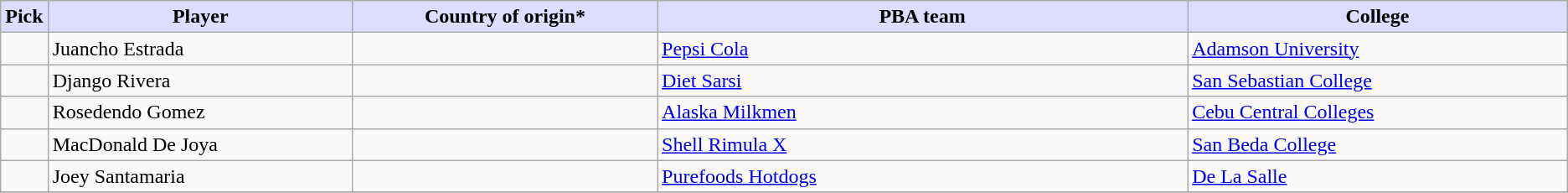<table class="wikitable">
<tr>
<th style="background:#DDDDFF;">Pick</th>
<th style="background:#DDDDFF;" width="20%">Player</th>
<th style="background:#DDDDFF;" width="20%">Country of origin*</th>
<th style="background:#DDDDFF;" width="35%">PBA team</th>
<th style="background:#DDDDFF;" width="25%">College</th>
</tr>
<tr>
<td align=center></td>
<td>Juancho Estrada</td>
<td></td>
<td><a href='#'>Pepsi Cola</a></td>
<td><a href='#'>Adamson University</a></td>
</tr>
<tr>
<td align=center></td>
<td>Django Rivera</td>
<td></td>
<td><a href='#'>Diet Sarsi</a></td>
<td><a href='#'>San Sebastian College</a></td>
</tr>
<tr>
<td align=center></td>
<td>Rosedendo Gomez</td>
<td></td>
<td><a href='#'>Alaska Milkmen</a></td>
<td><a href='#'>Cebu Central Colleges</a></td>
</tr>
<tr>
<td align=center></td>
<td>MacDonald De Joya</td>
<td></td>
<td><a href='#'>Shell Rimula X</a></td>
<td><a href='#'>San Beda College</a></td>
</tr>
<tr>
<td align=center></td>
<td>Joey Santamaria</td>
<td></td>
<td><a href='#'>Purefoods Hotdogs</a></td>
<td><a href='#'>De La Salle</a></td>
</tr>
<tr>
</tr>
</table>
